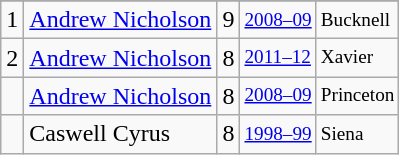<table class="wikitable">
<tr>
</tr>
<tr>
<td>1</td>
<td><a href='#'>Andrew Nicholson</a></td>
<td>9</td>
<td style="font-size:80%;"><a href='#'>2008–09</a></td>
<td style="font-size:80%;">Bucknell</td>
</tr>
<tr>
<td>2</td>
<td><a href='#'>Andrew Nicholson</a></td>
<td>8</td>
<td style="font-size:80%;"><a href='#'>2011–12</a></td>
<td style="font-size:80%;">Xavier</td>
</tr>
<tr>
<td></td>
<td><a href='#'>Andrew Nicholson</a></td>
<td>8</td>
<td style="font-size:80%;"><a href='#'>2008–09</a></td>
<td style="font-size:80%;">Princeton</td>
</tr>
<tr>
<td></td>
<td>Caswell Cyrus</td>
<td>8</td>
<td style="font-size:80%;"><a href='#'>1998–99</a></td>
<td style="font-size:80%;">Siena</td>
</tr>
</table>
